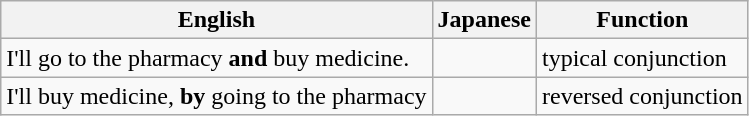<table class="wikitable">
<tr>
<th>English</th>
<th>Japanese</th>
<th>Function</th>
</tr>
<tr>
<td>I'll go to the pharmacy <strong>and</strong> buy medicine.</td>
<td></td>
<td>typical conjunction</td>
</tr>
<tr>
<td>I'll buy medicine, <strong>by</strong> going to the pharmacy</td>
<td></td>
<td>reversed conjunction</td>
</tr>
</table>
